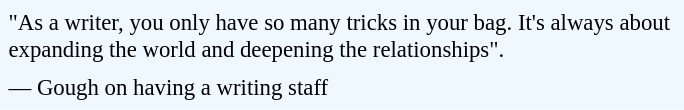<table class="toccolours" style="float: right; margin-left: 1em; margin-right: 2em; font-size: 95%; background:#F0F8FF; color:black; width:30em; max-width: 40%;" cellspacing="5">
<tr>
<td style="text-align: left;">"As a writer, you only have so many tricks in your bag. It's always about expanding the world and deepening the relationships".</td>
</tr>
<tr>
<td style="text-align: left;">— Gough on having a writing staff</td>
</tr>
</table>
